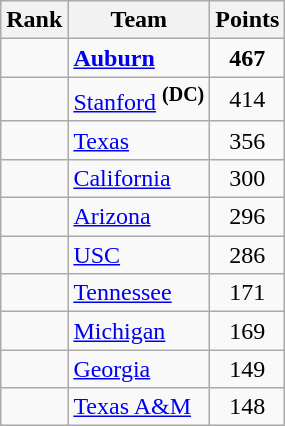<table class="wikitable sortable" style="text-align:center">
<tr>
<th>Rank</th>
<th>Team</th>
<th>Points</th>
</tr>
<tr>
<td></td>
<td align=left><strong><a href='#'>Auburn</a></strong></td>
<td><strong>467</strong></td>
</tr>
<tr>
<td></td>
<td align=left><a href='#'>Stanford</a> <sup><strong>(DC)</strong></sup></td>
<td>414</td>
</tr>
<tr>
<td></td>
<td align=left><a href='#'>Texas</a></td>
<td>356</td>
</tr>
<tr>
<td></td>
<td align=left><a href='#'>California</a></td>
<td>300</td>
</tr>
<tr>
<td></td>
<td align=left><a href='#'>Arizona</a></td>
<td>296</td>
</tr>
<tr>
<td></td>
<td align=left><a href='#'>USC</a></td>
<td>286</td>
</tr>
<tr>
<td></td>
<td align=left><a href='#'>Tennessee</a></td>
<td>171</td>
</tr>
<tr>
<td></td>
<td align=left><a href='#'>Michigan</a></td>
<td>169</td>
</tr>
<tr>
<td></td>
<td align=left><a href='#'>Georgia</a></td>
<td>149</td>
</tr>
<tr>
<td></td>
<td align=left><a href='#'>Texas A&M</a></td>
<td>148</td>
</tr>
</table>
